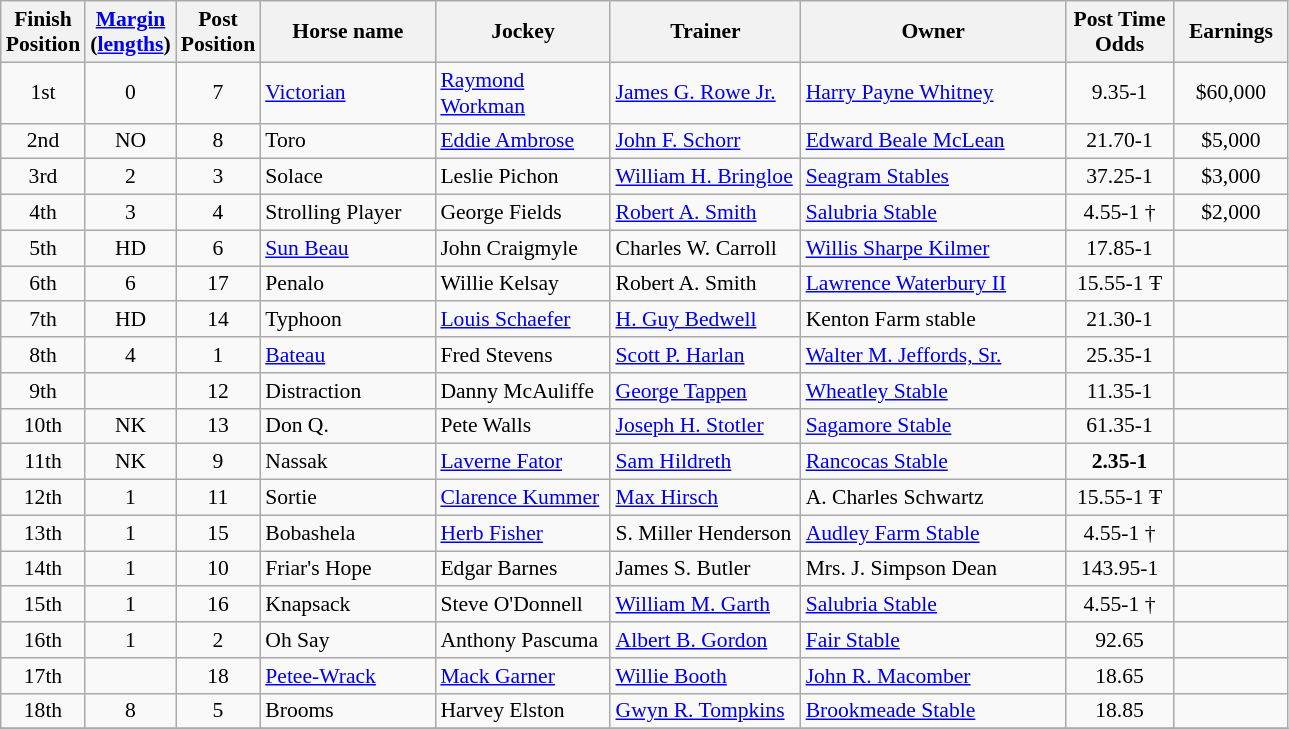<table class="wikitable sortable" | border="2" cellpadding="1" style="border-collapse: collapse; font-size:90%">
<tr>
<th width="45px">Finish <br> Position</th>
<th width="45px"><a href='#'>Margin</a><br>(<a href='#'>lengths</a>)</th>
<th width="40px">Post <br> Position</th>
<th width="110px">Horse name</th>
<th width="110px">Jockey</th>
<th width="120px">Trainer</th>
<th width="170px">Owner</th>
<th width="65px">Post Time <br> Odds</th>
<th width="70px">Earnings</th>
</tr>
<tr>
<td align=center>1<span>st</span></td>
<td align=center>0</td>
<td align=center>7</td>
<td><a href='#'>Victorian</a></td>
<td><a href='#'>Raymond Workman</a></td>
<td><a href='#'>James G. Rowe Jr.</a></td>
<td><a href='#'>Harry Payne Whitney</a></td>
<td align=center>9.35-1</td>
<td align=center>$60,000</td>
</tr>
<tr>
<td align=center>2<span>nd</span></td>
<td align=center>NO</td>
<td align=center>8</td>
<td>Toro</td>
<td><a href='#'>Eddie Ambrose</a></td>
<td><a href='#'>John F. Schorr</a></td>
<td><a href='#'>Edward Beale McLean</a></td>
<td align=center>21.70-1</td>
<td align=center>$5,000</td>
</tr>
<tr>
<td align=center>3<span>rd</span></td>
<td align=center>2<span></span></td>
<td align=center>3</td>
<td>Solace</td>
<td>Leslie Pichon</td>
<td><a href='#'>William H. Bringloe</a></td>
<td><a href='#'>Seagram Stables</a></td>
<td align=center>37.25-1</td>
<td align=center>$3,000</td>
</tr>
<tr>
<td align=center>4<span>th</span></td>
<td align=center>3</td>
<td align=center>4</td>
<td>Strolling Player</td>
<td>George Fields</td>
<td><a href='#'>Robert A. Smith</a></td>
<td><a href='#'>Salubria Stable</a></td>
<td align=center>4.55-1 †</td>
<td align=center>$2,000</td>
</tr>
<tr>
<td align=center>5<span>th</span></td>
<td align=center>HD</td>
<td align=center>6</td>
<td><a href='#'>Sun Beau</a></td>
<td>John Craigmyle</td>
<td>Charles W. Carroll</td>
<td><a href='#'>Willis Sharpe Kilmer</a></td>
<td align=center>17.85-1</td>
<td></td>
</tr>
<tr>
<td align=center>6<span>th</span></td>
<td align=center>6</td>
<td align=center>17</td>
<td>Penalo</td>
<td>Willie Kelsay</td>
<td>Robert A. Smith</td>
<td><a href='#'>Lawrence Waterbury II</a></td>
<td align=center>15.55-1 Ŧ</td>
<td></td>
</tr>
<tr>
<td align=center>7<span>th</span></td>
<td align=center>HD</td>
<td align=center>14</td>
<td>Typhoon</td>
<td><a href='#'>Louis Schaefer</a></td>
<td><a href='#'>H. Guy Bedwell</a></td>
<td>Kenton Farm stable</td>
<td align=center>21.30-1</td>
<td></td>
</tr>
<tr>
<td align=center>8<span>th</span></td>
<td align=center>4</td>
<td align=center>1</td>
<td><a href='#'>Bateau</a></td>
<td>Fred Stevens</td>
<td><a href='#'>Scott P. Harlan</a></td>
<td><a href='#'>Walter M. Jeffords, Sr.</a></td>
<td align=center>25.35-1</td>
<td></td>
</tr>
<tr>
<td align=center>9<span>th</span></td>
<td align=center><span></span></td>
<td align=center>12</td>
<td>Distraction</td>
<td>Danny McAuliffe</td>
<td><a href='#'>George Tappen</a></td>
<td><a href='#'>Wheatley Stable</a></td>
<td align=center>11.35-1</td>
<td></td>
</tr>
<tr>
<td align=center>10<span>th</span></td>
<td align=center>NK</td>
<td align=center>13</td>
<td>Don Q.</td>
<td>Pete Walls</td>
<td><a href='#'>Joseph H. Stotler</a></td>
<td><a href='#'>Sagamore Stable</a></td>
<td align=center>61.35-1</td>
<td></td>
</tr>
<tr>
<td align=center>11<span>th</span></td>
<td align=center>NK</td>
<td align=center>9</td>
<td>Nassak</td>
<td><a href='#'>Laverne Fator</a></td>
<td><a href='#'>Sam Hildreth</a></td>
<td><a href='#'>Rancocas Stable</a></td>
<td align=center><strong>2.35-1</strong></td>
<td></td>
</tr>
<tr>
<td align=center>12<span>th</span></td>
<td align=center>1<span></span></td>
<td align=center>11</td>
<td>Sortie</td>
<td><a href='#'>Clarence Kummer</a></td>
<td><a href='#'>Max Hirsch</a></td>
<td>A. Charles Schwartz</td>
<td align=center>15.55-1 Ŧ</td>
<td></td>
</tr>
<tr>
<td align=center>13<span>th</span></td>
<td align=center>1</td>
<td align=center>15</td>
<td>Bobashela</td>
<td><a href='#'>Herb Fisher</a></td>
<td>S. Miller Henderson</td>
<td><a href='#'>Audley Farm Stable</a></td>
<td align=center>4.55-1 †</td>
<td></td>
</tr>
<tr>
<td align=center>14<span>th</span></td>
<td align=center>1<span></span></td>
<td align=center>10</td>
<td>Friar's Hope</td>
<td>Edgar Barnes</td>
<td>James S. Butler</td>
<td>Mrs. J. Simpson Dean</td>
<td align=center>143.95-1</td>
<td></td>
</tr>
<tr>
<td align=center>15<span>th</span></td>
<td align=center>1</td>
<td align=center>16</td>
<td>Knapsack</td>
<td>Steve O'Donnell</td>
<td><a href='#'>William M. Garth</a></td>
<td><a href='#'>Salubria Stable</a></td>
<td align=center>4.55-1 †</td>
<td></td>
</tr>
<tr>
<td align=center>16<span>th</span></td>
<td align=center>1<span></span></td>
<td align=center>2</td>
<td>Oh Say</td>
<td>Anthony Pascuma</td>
<td><a href='#'>Albert B. Gordon</a></td>
<td><a href='#'>Fair Stable</a></td>
<td align=center>92.65</td>
<td></td>
</tr>
<tr>
<td align=center>17<span>th</span></td>
<td align=center><span></span></td>
<td align=center>18</td>
<td><a href='#'>Petee-Wrack</a></td>
<td><a href='#'>Mack Garner</a></td>
<td><a href='#'>Willie Booth</a></td>
<td><a href='#'>John R. Macomber</a></td>
<td align=center>18.65</td>
<td></td>
</tr>
<tr>
<td align=center>18<span>th</span></td>
<td align=center>8</td>
<td align=center>5</td>
<td>Brooms</td>
<td>Harvey Elston</td>
<td><a href='#'>Gwyn R. Tompkins</a></td>
<td><a href='#'>Brookmeade Stable</a></td>
<td align=center>18.85</td>
<td></td>
</tr>
<tr>
</tr>
</table>
